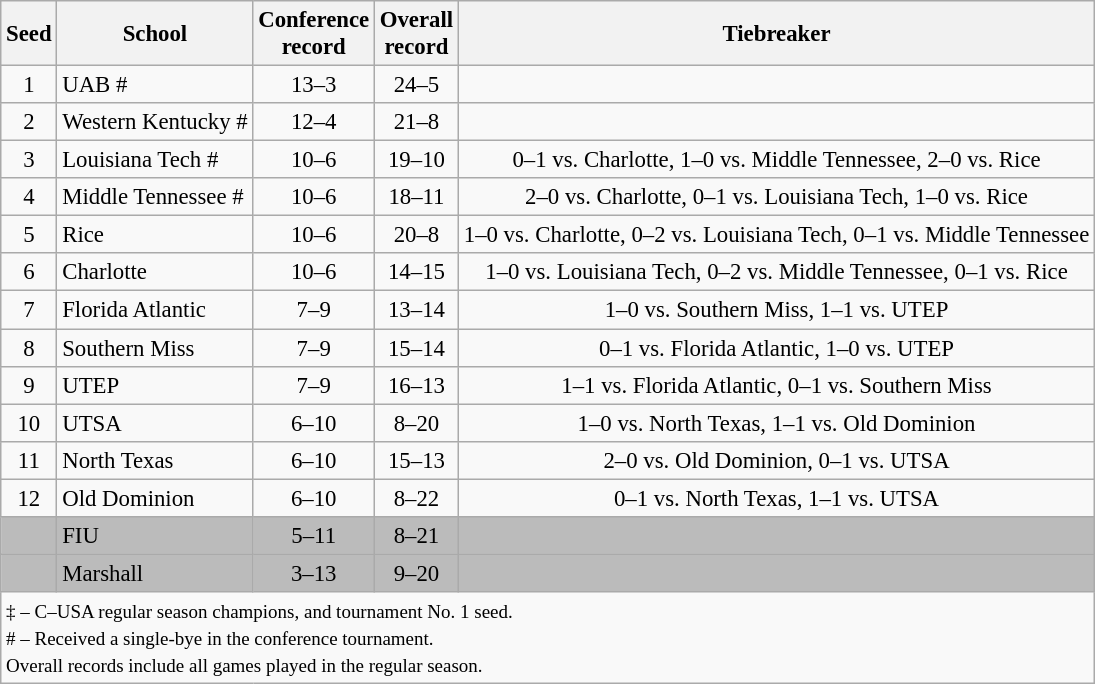<table class="wikitable" style="white-space:nowrap; font-size:95%; text-align:center">
<tr>
<th>Seed</th>
<th>School</th>
<th>Conference<br>record</th>
<th>Overall<br>record</th>
<th>Tiebreaker</th>
</tr>
<tr>
<td>1</td>
<td align=left>UAB #</td>
<td>13–3</td>
<td>24–5</td>
<td></td>
</tr>
<tr>
<td>2</td>
<td align=left>Western Kentucky #</td>
<td>12–4</td>
<td>21–8</td>
<td></td>
</tr>
<tr>
<td>3</td>
<td align=left>Louisiana Tech #</td>
<td>10–6</td>
<td>19–10</td>
<td>0–1 vs. Charlotte, 1–0 vs. Middle Tennessee, 2–0 vs. Rice</td>
</tr>
<tr>
<td>4</td>
<td align=left>Middle Tennessee #</td>
<td>10–6</td>
<td>18–11</td>
<td>2–0 vs. Charlotte, 0–1 vs. Louisiana Tech, 1–0 vs. Rice</td>
</tr>
<tr>
<td>5</td>
<td align=left>Rice</td>
<td>10–6</td>
<td>20–8</td>
<td>1–0 vs. Charlotte, 0–2 vs. Louisiana Tech, 0–1 vs. Middle Tennessee</td>
</tr>
<tr>
<td>6</td>
<td align=left>Charlotte</td>
<td>10–6</td>
<td>14–15</td>
<td>1–0 vs. Louisiana Tech, 0–2 vs. Middle Tennessee, 0–1 vs. Rice</td>
</tr>
<tr>
<td>7</td>
<td align=left>Florida Atlantic</td>
<td>7–9</td>
<td>13–14</td>
<td>1–0 vs. Southern Miss, 1–1 vs. UTEP</td>
</tr>
<tr>
<td>8</td>
<td align=left>Southern Miss</td>
<td>7–9</td>
<td>15–14</td>
<td>0–1 vs. Florida Atlantic, 1–0 vs. UTEP</td>
</tr>
<tr>
<td>9</td>
<td align=left>UTEP</td>
<td>7–9</td>
<td>16–13</td>
<td>1–1 vs. Florida Atlantic, 0–1 vs. Southern Miss</td>
</tr>
<tr>
<td>10</td>
<td align=left>UTSA</td>
<td>6–10</td>
<td>8–20</td>
<td>1–0 vs. North Texas, 1–1 vs. Old Dominion</td>
</tr>
<tr>
<td>11</td>
<td align=left>North Texas</td>
<td>6–10</td>
<td>15–13</td>
<td>2–0 vs. Old Dominion, 0–1 vs. UTSA</td>
</tr>
<tr>
<td>12</td>
<td align=left>Old Dominion</td>
<td>6–10</td>
<td>8–22</td>
<td>0–1 vs. North Texas, 1–1 vs. UTSA</td>
</tr>
<tr bgcolor=#bbbbbb>
<td></td>
<td align=left>FIU</td>
<td>5–11</td>
<td>8–21</td>
<td></td>
</tr>
<tr bgcolor=#bbbbbb>
<td></td>
<td align=left>Marshall</td>
<td>3–13</td>
<td>9–20</td>
<td></td>
</tr>
<tr>
<td colspan=6 align=left><small>‡ – C–USA regular season champions, and tournament No. 1 seed.<br># – Received a single-bye in the conference tournament.<br>Overall records include all games played in the regular season.</small></td>
</tr>
</table>
